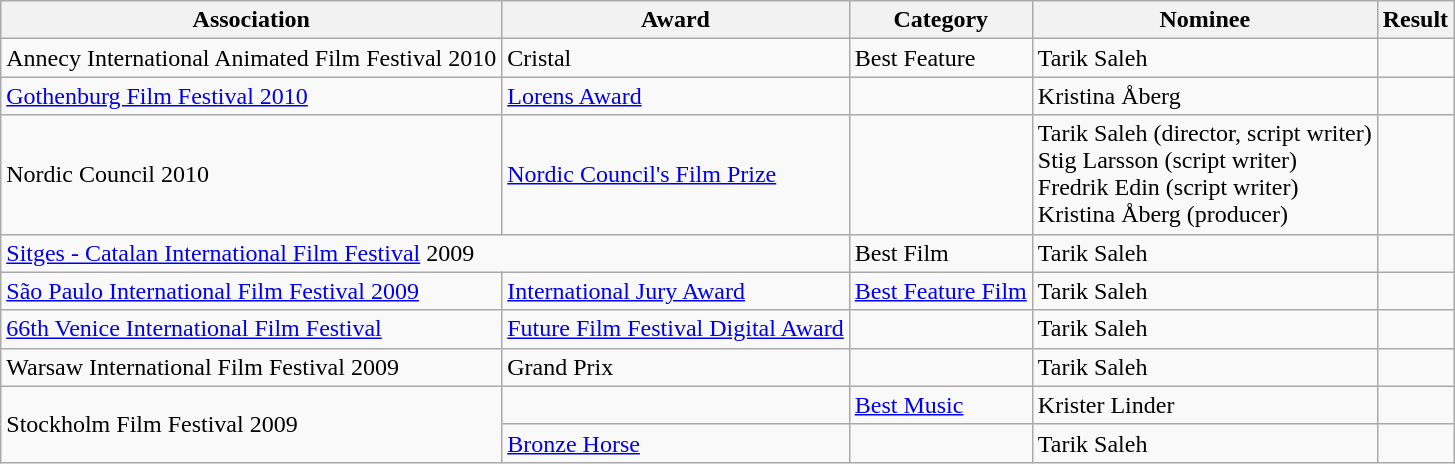<table class="wikitable">
<tr>
<th>Association</th>
<th>Award</th>
<th>Category</th>
<th>Nominee</th>
<th>Result</th>
</tr>
<tr>
<td>Annecy International Animated Film Festival 2010</td>
<td rowspan="1">Cristal</td>
<td>Best Feature</td>
<td>Tarik Saleh</td>
<td></td>
</tr>
<tr>
<td><a href='#'>Gothenburg Film Festival 2010</a></td>
<td rowspan="1"><a href='#'>Lorens Award</a></td>
<td></td>
<td>Kristina Åberg</td>
<td></td>
</tr>
<tr>
<td>Nordic Council 2010</td>
<td rowspan="1"><a href='#'>Nordic Council's Film Prize</a></td>
<td></td>
<td>Tarik Saleh (director, script writer)<br>Stig Larsson (script writer)<br>Fredrik Edin (script writer)<br>Kristina Åberg (producer)</td>
<td></td>
</tr>
<tr>
<td colspan="2"><a href='#'>Sitges - Catalan International Film Festival</a> 2009</td>
<td rowspan="1">Best Film</td>
<td>Tarik Saleh</td>
<td></td>
</tr>
<tr>
<td><a href='#'>São Paulo International Film Festival 2009</a></td>
<td rowspan="1"><a href='#'>International Jury Award</a></td>
<td><a href='#'>Best Feature Film</a></td>
<td>Tarik Saleh</td>
<td></td>
</tr>
<tr>
<td><a href='#'>66th Venice International Film Festival</a></td>
<td rowspan="1"><a href='#'>Future Film Festival Digital Award</a></td>
<td></td>
<td>Tarik Saleh</td>
<td></td>
</tr>
<tr>
<td>Warsaw International Film Festival 2009</td>
<td rowspan="1">Grand Prix</td>
<td></td>
<td>Tarik Saleh</td>
<td></td>
</tr>
<tr>
<td rowspan="2">Stockholm Film Festival 2009</td>
<td></td>
<td rowspan="1"><a href='#'>Best Music</a></td>
<td>Krister Linder</td>
<td></td>
</tr>
<tr>
<td rowspan="1"><a href='#'>Bronze Horse</a></td>
<td></td>
<td>Tarik Saleh</td>
<td></td>
</tr>
</table>
